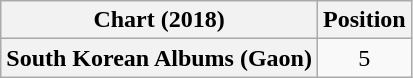<table class="wikitable plainrowheaders" style="text-align:center">
<tr>
<th scope="col">Chart (2018)</th>
<th scope="col">Position</th>
</tr>
<tr>
<th scope="row">South Korean Albums (Gaon)</th>
<td>5</td>
</tr>
</table>
